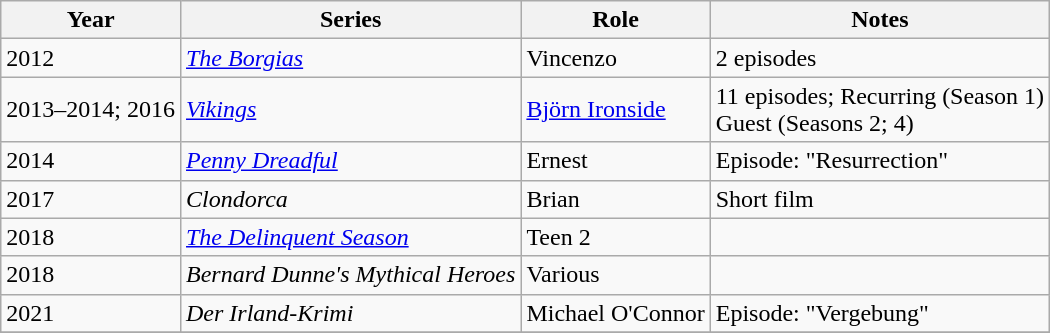<table class="wikitable sortable">
<tr>
<th>Year</th>
<th>Series</th>
<th>Role</th>
<th>Notes</th>
</tr>
<tr>
<td>2012</td>
<td><em><a href='#'>The Borgias</a></em></td>
<td>Vincenzo</td>
<td>2 episodes</td>
</tr>
<tr>
<td>2013–2014; 2016</td>
<td><em><a href='#'>Vikings</a></em></td>
<td><a href='#'>Björn Ironside</a></td>
<td>11 episodes; Recurring (Season 1)<br>Guest (Seasons 2; 4)</td>
</tr>
<tr>
<td>2014</td>
<td><em><a href='#'>Penny Dreadful</a></em></td>
<td>Ernest</td>
<td>Episode: "Resurrection"</td>
</tr>
<tr>
<td>2017</td>
<td><em>Clondorca</em></td>
<td>Brian</td>
<td>Short film</td>
</tr>
<tr>
<td>2018</td>
<td><em><a href='#'>The Delinquent Season</a></em></td>
<td>Teen 2</td>
<td></td>
</tr>
<tr>
<td>2018</td>
<td><em>Bernard Dunne's Mythical Heroes</em></td>
<td>Various</td>
<td></td>
</tr>
<tr>
<td>2021</td>
<td><em>Der Irland-Krimi</em></td>
<td>Michael O'Connor</td>
<td>Episode: "Vergebung"</td>
</tr>
<tr>
</tr>
</table>
